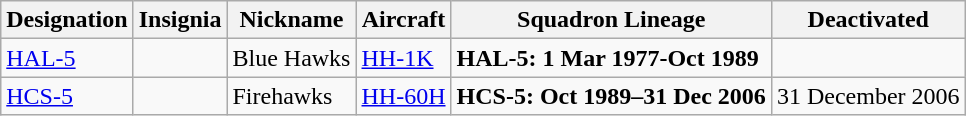<table class="wikitable">
<tr>
<th>Designation</th>
<th>Insignia</th>
<th>Nickname</th>
<th>Aircraft</th>
<th>Squadron Lineage</th>
<th>Deactivated</th>
</tr>
<tr>
<td><a href='#'>HAL-5</a></td>
<td></td>
<td>Blue Hawks</td>
<td><a href='#'>HH-1K</a></td>
<td style="white-space: nowrap;"><strong>HAL-5: 1 Mar 1977-Oct 1989</strong></td>
</tr>
<tr>
<td><a href='#'>HCS-5</a></td>
<td></td>
<td>Firehawks</td>
<td><a href='#'>HH-60H</a></td>
<td style="white-space: nowrap;"><strong>HCS-5: Oct 1989–31 Dec 2006</strong></td>
<td>31 December 2006</td>
</tr>
</table>
